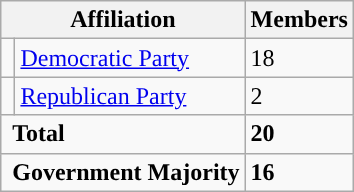<table class="wikitable">
<tr>
<th colspan="2">Affiliation</th>
<th>Members</th>
</tr>
<tr>
<td style="background-color:"></td>
<td><a href='#'>Democratic Party</a></td>
<td>18</td>
</tr>
<tr>
<td style="background-color:"></td>
<td><a href='#'>Republican Party</a></td>
<td>2</td>
</tr>
<tr>
<td colspan=2> <strong>Total</strong></td>
<td><strong>20</strong></td>
</tr>
<tr>
<td colspan=2> <strong>Government Majority</strong></td>
<td><strong>16</strong></td>
</tr>
</table>
